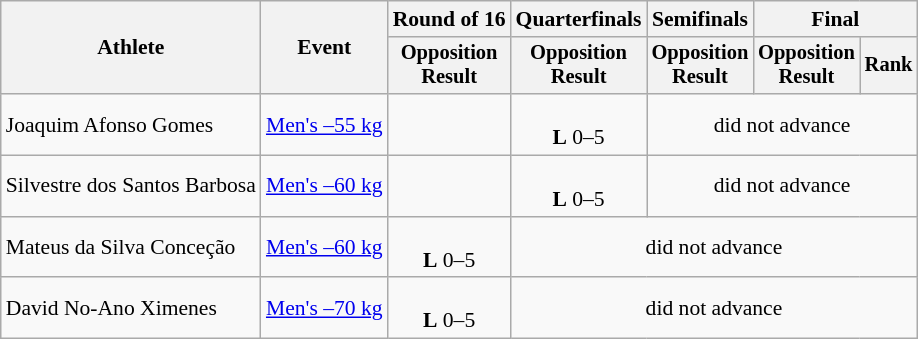<table class=wikitable style=font-size:90%;text-align:center>
<tr>
<th rowspan=2>Athlete</th>
<th rowspan=2>Event</th>
<th>Round of 16</th>
<th>Quarterfinals</th>
<th>Semifinals</th>
<th colspan=2>Final</th>
</tr>
<tr style="font-size:95%">
<th>Opposition<br>Result</th>
<th>Opposition<br>Result</th>
<th>Opposition<br>Result</th>
<th>Opposition<br>Result</th>
<th>Rank</th>
</tr>
<tr>
<td align=left>Joaquim Afonso Gomes</td>
<td align=left><a href='#'>Men's –55 kg</a></td>
<td></td>
<td> <br><strong>L</strong> 0–5</td>
<td colspan=3>did not advance</td>
</tr>
<tr>
<td align=left>Silvestre dos Santos Barbosa</td>
<td align=left><a href='#'>Men's –60 kg</a></td>
<td></td>
<td> <br><strong>L</strong> 0–5</td>
<td colspan=3>did not advance</td>
</tr>
<tr>
<td align=left>Mateus da Silva Conceção</td>
<td align=left><a href='#'>Men's –60 kg</a></td>
<td> <br><strong>L</strong> 0–5</td>
<td colspan=4>did not advance</td>
</tr>
<tr>
<td align=left>David No-Ano Ximenes</td>
<td align=left><a href='#'>Men's –70 kg</a></td>
<td> <br><strong>L</strong> 0–5</td>
<td colspan=4>did not advance</td>
</tr>
</table>
